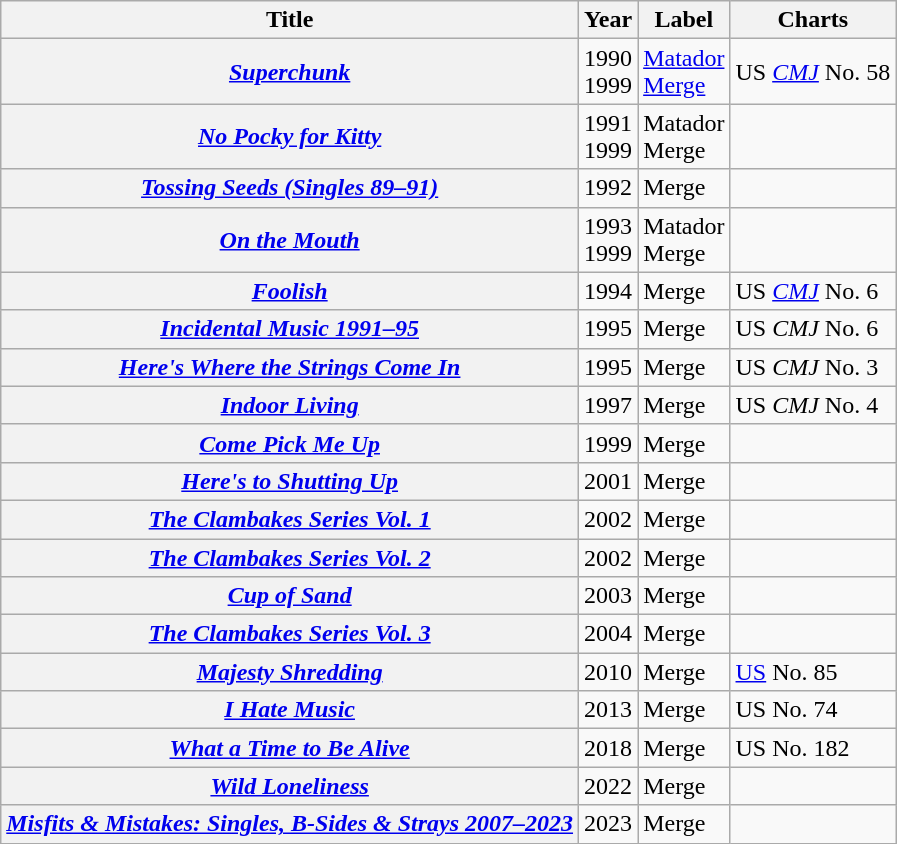<table class="wikitable plainrowheaders">
<tr>
<th scope="col">Title</th>
<th scope="col">Year</th>
<th scope="col">Label</th>
<th scope="col">Charts</th>
</tr>
<tr>
<th scope="row"><em><a href='#'>Superchunk</a></em></th>
<td align="right">1990<br>1999</td>
<td><a href='#'>Matador</a><br><a href='#'>Merge</a></td>
<td>US <em><a href='#'>CMJ</a></em> No. 58</td>
</tr>
<tr>
<th scope="row"><em><a href='#'>No Pocky for Kitty</a></em></th>
<td align="right">1991<br>1999</td>
<td>Matador<br>Merge</td>
<td></td>
</tr>
<tr>
<th scope="row"><em><a href='#'>Tossing Seeds (Singles 89–91)</a></em></th>
<td align="right">1992</td>
<td>Merge</td>
<td></td>
</tr>
<tr>
<th scope="row"><em><a href='#'>On the Mouth</a></em></th>
<td align="right">1993<br>1999</td>
<td>Matador<br>Merge</td>
<td></td>
</tr>
<tr>
<th scope="row"><em><a href='#'>Foolish</a></em></th>
<td align="right">1994</td>
<td>Merge</td>
<td>US <em><a href='#'>CMJ</a></em> No. 6</td>
</tr>
<tr>
<th scope="row"><em><a href='#'>Incidental Music 1991–95</a></em></th>
<td align="right">1995</td>
<td>Merge</td>
<td>US <em>CMJ</em> No. 6</td>
</tr>
<tr>
<th scope="row"><em><a href='#'>Here's Where the Strings Come In</a></em></th>
<td align="right">1995</td>
<td>Merge</td>
<td>US <em>CMJ</em> No. 3</td>
</tr>
<tr>
<th scope="row"><em><a href='#'>Indoor Living</a></em></th>
<td align="right">1997</td>
<td>Merge</td>
<td>US <em>CMJ</em> No. 4</td>
</tr>
<tr>
<th scope="row"><em><a href='#'>Come Pick Me Up</a></em></th>
<td align="right">1999</td>
<td>Merge</td>
<td></td>
</tr>
<tr>
<th scope="row"><em><a href='#'>Here's to Shutting Up</a></em></th>
<td align="right">2001</td>
<td>Merge</td>
<td></td>
</tr>
<tr>
<th scope="row"><em><a href='#'>The Clambakes Series Vol. 1</a></em></th>
<td align="right">2002</td>
<td>Merge</td>
<td></td>
</tr>
<tr>
<th scope="row"><em><a href='#'>The Clambakes Series Vol. 2</a></em></th>
<td align="right">2002</td>
<td>Merge</td>
<td></td>
</tr>
<tr>
<th scope="row"><em><a href='#'>Cup of Sand</a></em></th>
<td align="right">2003</td>
<td>Merge</td>
<td></td>
</tr>
<tr>
<th scope="row"><em><a href='#'>The Clambakes Series Vol. 3</a></em></th>
<td align="right">2004</td>
<td>Merge</td>
<td></td>
</tr>
<tr>
<th scope="row"><em><a href='#'>Majesty Shredding</a></em></th>
<td align="right">2010</td>
<td>Merge</td>
<td><a href='#'>US</a> No. 85</td>
</tr>
<tr>
<th scope="row"><em><a href='#'>I Hate Music</a></em></th>
<td align="right">2013</td>
<td>Merge</td>
<td>US No. 74</td>
</tr>
<tr>
<th scope="row"><em><a href='#'>What a Time to Be Alive</a></em></th>
<td align="right">2018</td>
<td>Merge</td>
<td>US No. 182</td>
</tr>
<tr>
<th scope="row"><em><a href='#'>Wild Loneliness</a></em></th>
<td align="right">2022</td>
<td>Merge</td>
<td></td>
</tr>
<tr>
<th scope="row"><em><a href='#'>Misfits & Mistakes: Singles, B-Sides & Strays 2007–2023</a></em></th>
<td align="right">2023</td>
<td>Merge</td>
<td></td>
</tr>
</table>
